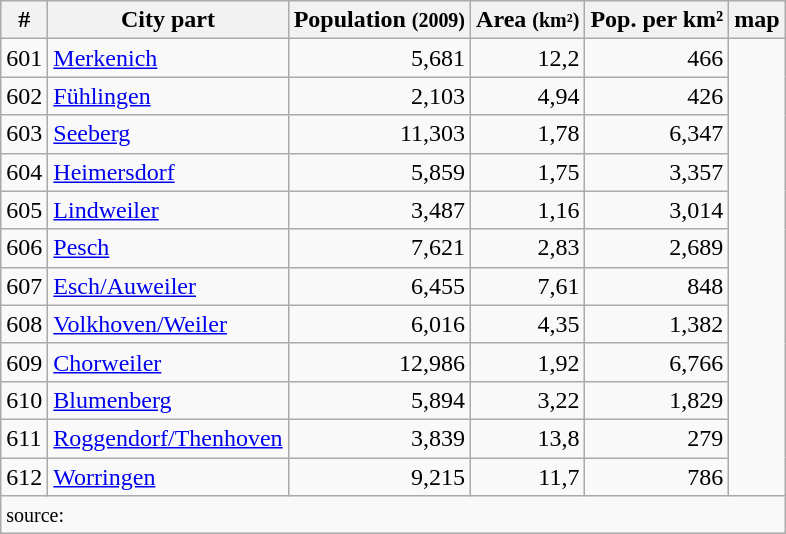<table class="wikitable sortable">
<tr ---->
<th>#</th>
<th>City part</th>
<th>Population <small>(2009)</small></th>
<th>Area <small>(km²)</small></th>
<th>Pop. per km²</th>
<th valign="top" class="unsortable">map</th>
</tr>
<tr align="right">
<td align="left">601</td>
<td align="left"><a href='#'>Merkenich</a></td>
<td>5,681</td>
<td>12,2</td>
<td>466</td>
<td rowspan="12"></td>
</tr>
<tr align="right">
<td align="left">602</td>
<td align="left"><a href='#'>Fühlingen</a></td>
<td>2,103</td>
<td>4,94</td>
<td>426</td>
</tr>
<tr align="right">
<td align="left">603</td>
<td align="left"><a href='#'>Seeberg</a></td>
<td>11,303</td>
<td>1,78</td>
<td>6,347</td>
</tr>
<tr align="right">
<td align="left">604</td>
<td align="left"><a href='#'>Heimersdorf</a></td>
<td>5,859</td>
<td>1,75</td>
<td>3,357</td>
</tr>
<tr align="right">
<td align="left">605</td>
<td align="left"><a href='#'>Lindweiler</a></td>
<td>3,487</td>
<td>1,16</td>
<td>3,014</td>
</tr>
<tr align="right">
<td align="left">606</td>
<td align="left"><a href='#'>Pesch</a></td>
<td>7,621</td>
<td>2,83</td>
<td>2,689</td>
</tr>
<tr align="right">
<td align="left">607</td>
<td align="left"><a href='#'>Esch/Auweiler</a></td>
<td>6,455</td>
<td>7,61</td>
<td>848</td>
</tr>
<tr align="right">
<td align="left">608</td>
<td align="left"><a href='#'>Volkhoven/Weiler</a></td>
<td>6,016</td>
<td>4,35</td>
<td>1,382</td>
</tr>
<tr align="right">
<td align="left">609</td>
<td align="left"><a href='#'>Chorweiler</a></td>
<td>12,986</td>
<td>1,92</td>
<td>6,766</td>
</tr>
<tr align="right">
<td align="left">610</td>
<td align="left"><a href='#'>Blumenberg</a></td>
<td>5,894</td>
<td>3,22</td>
<td>1,829</td>
</tr>
<tr align="right">
<td align="left">611</td>
<td align="left"><a href='#'>Roggendorf/Thenhoven</a></td>
<td>3,839</td>
<td>13,8</td>
<td>279</td>
</tr>
<tr align="right">
<td align="left">612</td>
<td align="left"><a href='#'>Worringen</a></td>
<td>9,215</td>
<td>11,7</td>
<td>786</td>
</tr>
<tr>
<td colspan="6"><small>source:  </small></td>
</tr>
</table>
